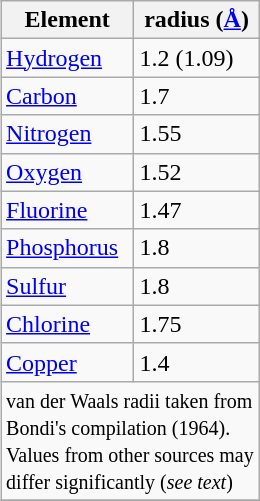<table class="wikitable" style="float:right; margin-top:0">
<tr>
<th>Element</th>
<th>radius (<a href='#'>Å</a>)</th>
</tr>
<tr>
<td><a href='#'>Hydrogen</a></td>
<td>1.2 (1.09)</td>
</tr>
<tr>
<td><a href='#'>Carbon</a></td>
<td>1.7</td>
</tr>
<tr>
<td><a href='#'>Nitrogen</a></td>
<td>1.55</td>
</tr>
<tr>
<td><a href='#'>Oxygen</a></td>
<td>1.52</td>
</tr>
<tr>
<td><a href='#'>Fluorine</a></td>
<td>1.47</td>
</tr>
<tr>
<td><a href='#'>Phosphorus</a></td>
<td>1.8</td>
</tr>
<tr>
<td><a href='#'>Sulfur</a></td>
<td>1.8</td>
</tr>
<tr>
<td><a href='#'>Chlorine</a></td>
<td>1.75</td>
</tr>
<tr>
<td><a href='#'>Copper</a></td>
<td>1.4</td>
</tr>
<tr>
<td colspan=2><small>van der Waals radii taken from<br>Bondi's compilation (1964).<br>Values from other sources may<br>differ significantly (<em>see text</em>)</small></td>
</tr>
<tr>
</tr>
</table>
